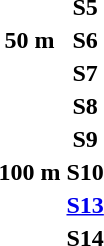<table>
<tr>
<th rowspan=3>50 m</th>
<th>S5</th>
<td></td>
<td></td>
<td></td>
</tr>
<tr>
<th>S6</th>
<td></td>
<td></td>
<td></td>
</tr>
<tr>
<th>S7</th>
<td></td>
<td></td>
<td></td>
</tr>
<tr>
<th rowspan=5>100 m</th>
<th>S8</th>
<td></td>
<td></td>
<td></td>
</tr>
<tr>
<th>S9</th>
<td></td>
<td></td>
<td></td>
</tr>
<tr>
<th>S10</th>
<td></td>
<td></td>
<td></td>
</tr>
<tr>
<th><a href='#'>S13</a></th>
<td></td>
<td></td>
<td></td>
</tr>
<tr>
<th>S14</th>
<td></td>
<td></td>
<td></td>
</tr>
</table>
